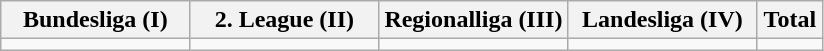<table class="wikitable">
<tr>
<th width="23%">Bundesliga (I)</th>
<th width="23%">2. League (II)</th>
<th width="23%">Regionalliga (III)</th>
<th width="23%">Landesliga (IV)</th>
<th width="23%">Total</th>
</tr>
<tr>
<td></td>
<td></td>
<td></td>
<td></td>
<td></td>
</tr>
</table>
